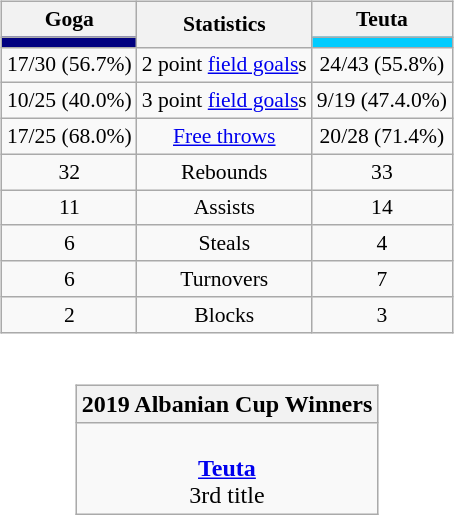<table style="width:100%;">
<tr>
<td valign=top align=right width=33%><br>













</td>
<td style="vertical-align:top; align:center; width:33%;"><br><table style="width:100%;">
<tr>
<td style="width=50%;"></td>
<td></td>
<td style="width=50%;"></td>
</tr>
</table>
<br><table class="wikitable" style="font-size:90%; text-align:center; margin:auto;" align=center>
<tr>
<th>Goga</th>
<th rowspan=2>Statistics</th>
<th>Teuta</th>
</tr>
<tr>
<td style="background:navy;"></td>
<td style="background:#00CCFF;"></td>
</tr>
<tr>
<td>17/30 (56.7%)</td>
<td>2 point <a href='#'>field goals</a>s</td>
<td>24/43 (55.8%)</td>
</tr>
<tr>
<td>10/25 (40.0%)</td>
<td>3 point <a href='#'>field goals</a>s</td>
<td>9/19 (47.4.0%)</td>
</tr>
<tr>
<td>17/25 (68.0%)</td>
<td><a href='#'>Free throws</a></td>
<td>20/28 (71.4%)</td>
</tr>
<tr>
<td>32</td>
<td>Rebounds</td>
<td>33</td>
</tr>
<tr>
<td>11</td>
<td>Assists</td>
<td>14</td>
</tr>
<tr>
<td>6</td>
<td>Steals</td>
<td>4</td>
</tr>
<tr>
<td>6</td>
<td>Turnovers</td>
<td>7</td>
</tr>
<tr>
<td>2</td>
<td>Blocks</td>
<td>3</td>
</tr>
</table>
<br> 

<div></div><table class=wikitable style="text-align:center; margin:1em auto;">
<tr>
<th>2019 Albanian Cup Winners</th>
</tr>
<tr>
<td> <br>  <strong><a href='#'>Teuta</a></strong><br>3rd title</td>
</tr>
</table>
</td>
<td style="vertical-align:top; align:left; width:33%;"><br>













</td>
</tr>
</table>
